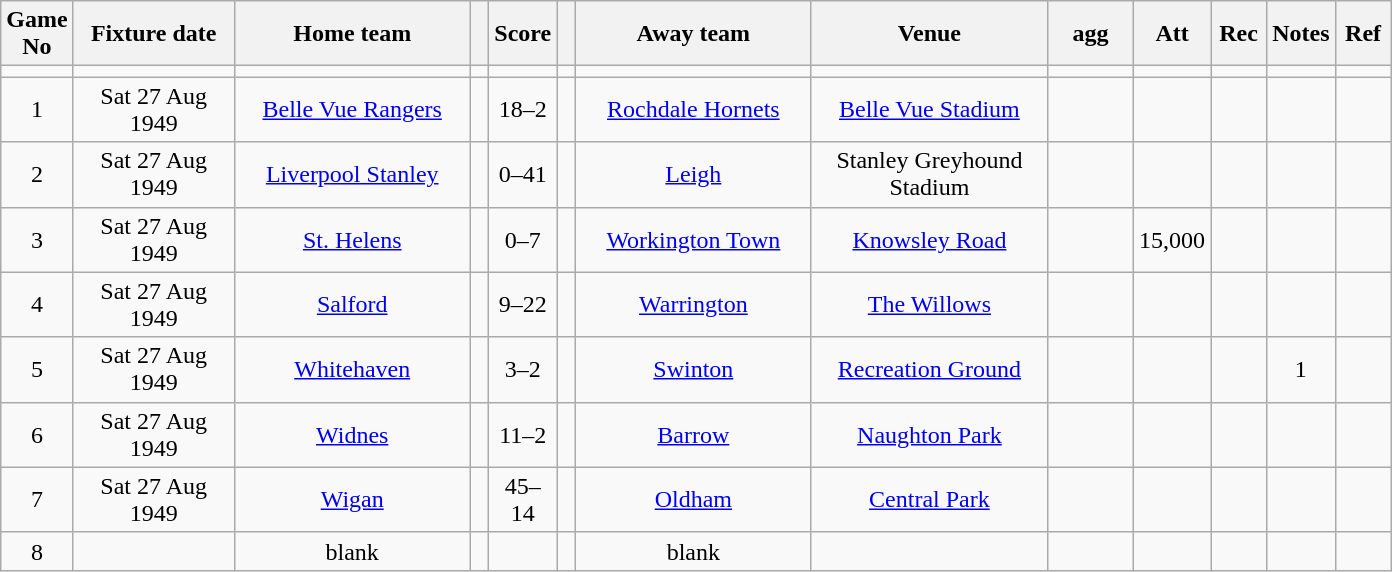<table class="wikitable" style="text-align:center;">
<tr>
<th width=20 abbr="No">Game No</th>
<th width=100 abbr="Date">Fixture date</th>
<th width=150 abbr="Home team">Home team</th>
<th width=5 abbr="space"></th>
<th width=20 abbr="Score">Score</th>
<th width=5 abbr="space"></th>
<th width=150 abbr="Away team">Away team</th>
<th width=150 abbr="Venue">Venue</th>
<th width=50 abbr="agg">agg</th>
<th width=30 abbr="Att">Att</th>
<th width=30 abbr="Rec">Rec</th>
<th width=20 abbr="Notes">Notes</th>
<th width=30 abbr="Ref">Ref</th>
</tr>
<tr>
<td></td>
<td></td>
<td></td>
<td></td>
<td></td>
<td></td>
<td></td>
<td></td>
<td></td>
<td></td>
<td></td>
<td></td>
</tr>
<tr>
<td>1</td>
<td>Sat 27 Aug 1949</td>
<td><a href='#'>Belle Vue Rangers</a></td>
<td></td>
<td>18–2</td>
<td></td>
<td><a href='#'>Rochdale Hornets</a></td>
<td><a href='#'>Belle Vue Stadium</a></td>
<td></td>
<td></td>
<td></td>
<td></td>
<td></td>
</tr>
<tr>
<td>2</td>
<td>Sat 27 Aug 1949</td>
<td><a href='#'>Liverpool Stanley</a></td>
<td></td>
<td>0–41</td>
<td></td>
<td><a href='#'>Leigh</a></td>
<td>Stanley Greyhound Stadium</td>
<td></td>
<td></td>
<td></td>
<td></td>
<td></td>
</tr>
<tr>
<td>3</td>
<td>Sat 27 Aug 1949</td>
<td><a href='#'>St. Helens</a></td>
<td></td>
<td>0–7</td>
<td></td>
<td><a href='#'>Workington Town</a></td>
<td><a href='#'>Knowsley Road</a></td>
<td></td>
<td>15,000</td>
<td></td>
<td></td>
<td></td>
</tr>
<tr>
<td>4</td>
<td>Sat 27 Aug 1949</td>
<td><a href='#'>Salford</a></td>
<td></td>
<td>9–22</td>
<td></td>
<td><a href='#'>Warrington</a></td>
<td><a href='#'>The Willows</a></td>
<td></td>
<td></td>
<td></td>
<td></td>
<td></td>
</tr>
<tr>
<td>5</td>
<td>Sat 27 Aug 1949</td>
<td><a href='#'>Whitehaven</a></td>
<td></td>
<td>3–2</td>
<td></td>
<td><a href='#'>Swinton</a></td>
<td><a href='#'>Recreation Ground</a></td>
<td></td>
<td></td>
<td></td>
<td>1</td>
<td></td>
</tr>
<tr>
<td>6</td>
<td>Sat 27 Aug 1949</td>
<td><a href='#'>Widnes</a></td>
<td></td>
<td>11–2</td>
<td></td>
<td><a href='#'>Barrow</a></td>
<td><a href='#'>Naughton Park</a></td>
<td></td>
<td></td>
<td></td>
<td></td>
<td></td>
</tr>
<tr>
<td>7</td>
<td>Sat 27 Aug 1949</td>
<td><a href='#'>Wigan</a></td>
<td></td>
<td>45–14</td>
<td></td>
<td><a href='#'>Oldham</a></td>
<td><a href='#'>Central Park</a></td>
<td></td>
<td></td>
<td></td>
<td></td>
<td></td>
</tr>
<tr>
<td>8</td>
<td></td>
<td>blank</td>
<td></td>
<td></td>
<td></td>
<td>blank</td>
<td></td>
<td></td>
<td></td>
<td></td>
<td></td>
<td></td>
</tr>
</table>
